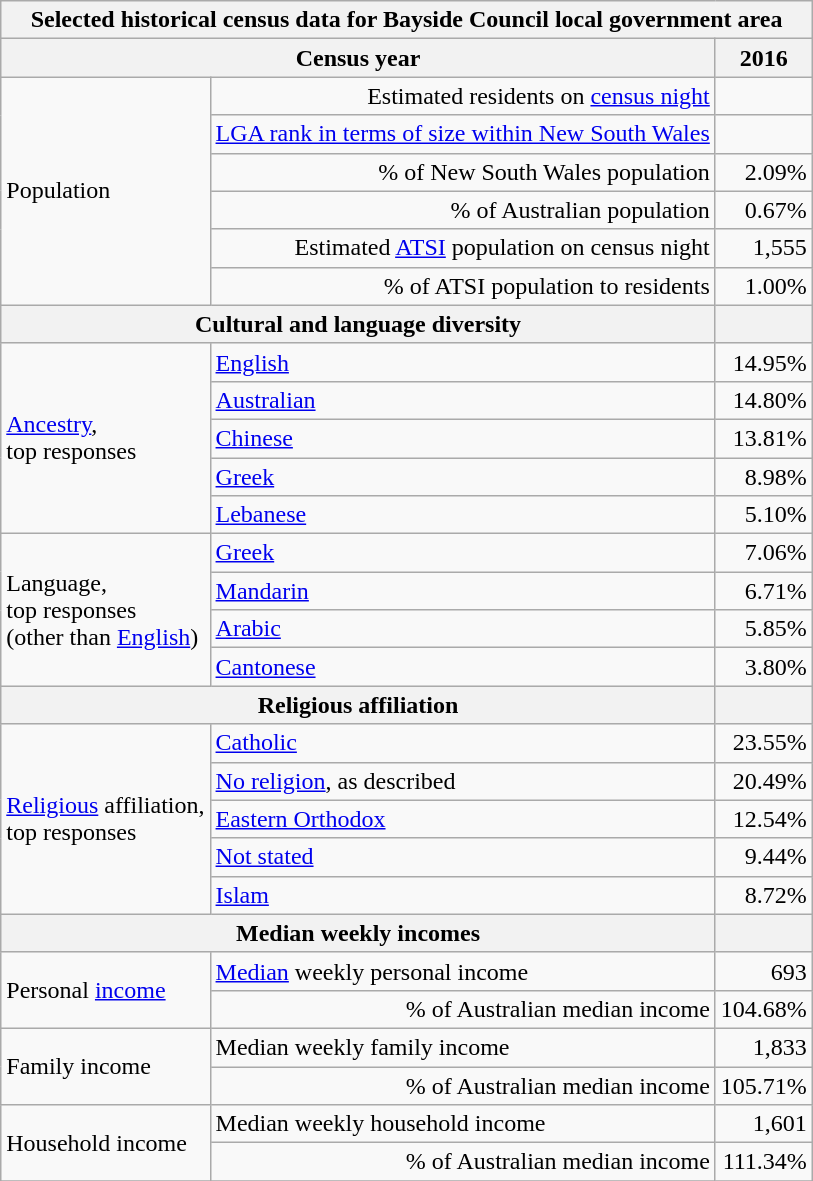<table class="wikitable">
<tr>
<th colspan=6>Selected historical census data for Bayside Council local government area</th>
</tr>
<tr>
<th colspan=3>Census year</th>
<th>2016</th>
</tr>
<tr>
<td rowspan=6 colspan="2">Population</td>
<td align="right">Estimated residents on <a href='#'>census night</a></td>
<td align="right"></td>
</tr>
<tr>
<td align="right"><a href='#'>LGA rank in terms of size within New South Wales</a></td>
<td align="right"></td>
</tr>
<tr>
<td align="right">% of New South Wales population</td>
<td align="right">2.09%</td>
</tr>
<tr>
<td align="right">% of Australian population</td>
<td align="right">0.67%</td>
</tr>
<tr>
<td align="right">Estimated <a href='#'>ATSI</a> population on census night</td>
<td align="right">1,555</td>
</tr>
<tr>
<td align="right">% of ATSI population to residents</td>
<td align="right">1.00%</td>
</tr>
<tr>
<th colspan=3>Cultural and language diversity</th>
<th></th>
</tr>
<tr>
<td rowspan=5 colspan=2><a href='#'>Ancestry</a>,<br>top responses</td>
<td><a href='#'>English</a></td>
<td align="right">14.95%</td>
</tr>
<tr>
<td><a href='#'>Australian</a></td>
<td align="right">14.80%</td>
</tr>
<tr>
<td><a href='#'>Chinese</a></td>
<td align="right">13.81%</td>
</tr>
<tr>
<td><a href='#'>Greek</a></td>
<td align="right">8.98%</td>
</tr>
<tr>
<td><a href='#'>Lebanese</a></td>
<td align="right">5.10%</td>
</tr>
<tr>
<td rowspan=4 colspan=2>Language,<br>top responses<br>(other than <a href='#'>English</a>)</td>
<td><a href='#'>Greek</a></td>
<td align="right">7.06%</td>
</tr>
<tr>
<td><a href='#'>Mandarin</a></td>
<td align="right">6.71%</td>
</tr>
<tr>
<td><a href='#'>Arabic</a></td>
<td align="right">5.85%</td>
</tr>
<tr>
<td><a href='#'>Cantonese</a></td>
<td align="right">3.80%</td>
</tr>
<tr>
<th colspan=3>Religious affiliation</th>
<th></th>
</tr>
<tr>
<td rowspan=5 colspan=2><a href='#'>Religious</a> affiliation,<br>top responses</td>
<td><a href='#'>Catholic</a></td>
<td align="right">23.55%</td>
</tr>
<tr>
<td><a href='#'>No religion</a>, as described</td>
<td align="right">20.49%</td>
</tr>
<tr>
<td><a href='#'>Eastern Orthodox</a></td>
<td align="right">12.54%</td>
</tr>
<tr>
<td><a href='#'>Not stated</a></td>
<td align="right">9.44%</td>
</tr>
<tr>
<td><a href='#'>Islam</a></td>
<td align="right">8.72%</td>
</tr>
<tr>
<th colspan=3>Median weekly incomes</th>
<th></th>
</tr>
<tr>
<td rowspan=2 colspan=2>Personal <a href='#'>income</a></td>
<td><a href='#'>Median</a> weekly personal income</td>
<td align="right">693</td>
</tr>
<tr>
<td align="right">% of Australian median income</td>
<td align="right">104.68%</td>
</tr>
<tr>
<td rowspan=2 colspan=2>Family income</td>
<td>Median weekly family income</td>
<td align="right">1,833</td>
</tr>
<tr>
<td align="right">% of Australian median income</td>
<td align="right">105.71%</td>
</tr>
<tr>
<td rowspan=2 colspan=2>Household income</td>
<td>Median weekly household income</td>
<td align="right">1,601</td>
</tr>
<tr>
<td align="right">% of Australian median income</td>
<td align="right">111.34%</td>
</tr>
<tr>
</tr>
</table>
